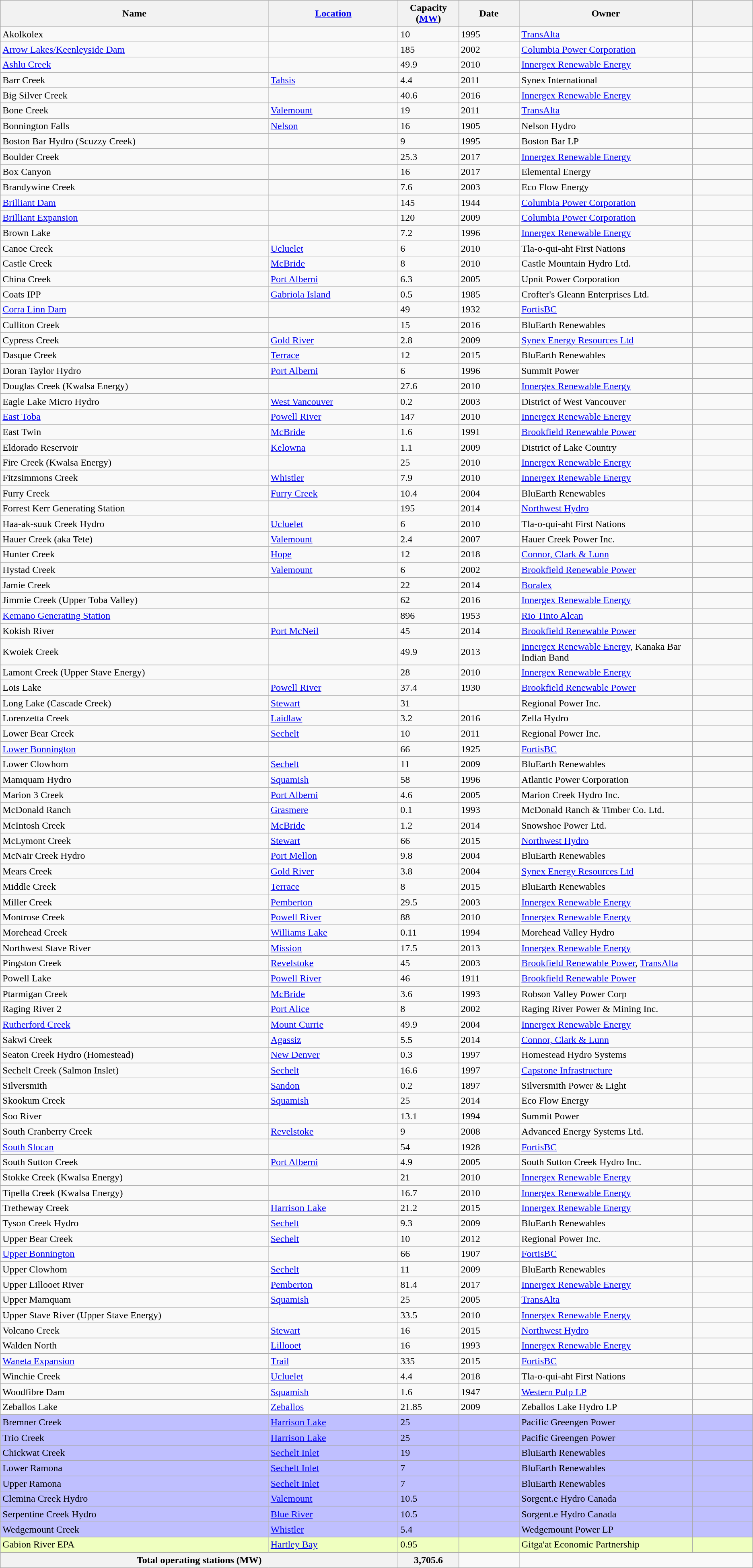<table class="wikitable sortable">
<tr>
<th width="31%">Name</th>
<th width="15%"><a href='#'>Location</a></th>
<th width="7%" data-sort-type="number">Capacity (<a href='#'>MW</a>)</th>
<th width="7%">Date</th>
<th width="20%">Owner</th>
<th width="7%"></th>
</tr>
<tr>
<td>Akolkolex</td>
<td></td>
<td>10</td>
<td>1995</td>
<td><a href='#'>TransAlta</a></td>
<td></td>
</tr>
<tr>
<td><a href='#'>Arrow Lakes/Keenleyside Dam</a></td>
<td></td>
<td>185</td>
<td>2002</td>
<td><a href='#'>Columbia Power Corporation</a></td>
<td></td>
</tr>
<tr>
<td><a href='#'>Ashlu Creek</a></td>
<td></td>
<td>49.9</td>
<td>2010</td>
<td><a href='#'>Innergex Renewable Energy</a></td>
<td></td>
</tr>
<tr>
<td>Barr Creek</td>
<td><a href='#'>Tahsis</a></td>
<td>4.4</td>
<td>2011</td>
<td>Synex International</td>
<td></td>
</tr>
<tr>
<td>Big Silver Creek</td>
<td></td>
<td>40.6</td>
<td>2016</td>
<td><a href='#'>Innergex Renewable Energy</a></td>
<td></td>
</tr>
<tr>
<td>Bone Creek</td>
<td><a href='#'>Valemount</a></td>
<td>19</td>
<td>2011</td>
<td><a href='#'>TransAlta</a></td>
<td></td>
</tr>
<tr>
<td>Bonnington Falls</td>
<td><a href='#'>Nelson</a></td>
<td>16</td>
<td>1905</td>
<td>Nelson Hydro</td>
<td></td>
</tr>
<tr>
<td>Boston Bar Hydro (Scuzzy Creek)</td>
<td></td>
<td>9</td>
<td>1995</td>
<td>Boston Bar LP</td>
<td></td>
</tr>
<tr>
<td>Boulder Creek</td>
<td></td>
<td>25.3</td>
<td>2017</td>
<td><a href='#'>Innergex Renewable Energy</a></td>
<td></td>
</tr>
<tr>
<td>Box Canyon</td>
<td></td>
<td>16</td>
<td>2017</td>
<td>Elemental Energy</td>
<td></td>
</tr>
<tr>
<td>Brandywine Creek</td>
<td></td>
<td>7.6</td>
<td>2003</td>
<td>Eco Flow Energy</td>
<td></td>
</tr>
<tr>
<td><a href='#'>Brilliant Dam</a></td>
<td></td>
<td>145</td>
<td>1944</td>
<td><a href='#'>Columbia Power Corporation</a></td>
<td></td>
</tr>
<tr>
<td><a href='#'>Brilliant Expansion</a></td>
<td></td>
<td>120</td>
<td>2009</td>
<td><a href='#'>Columbia Power Corporation</a></td>
<td></td>
</tr>
<tr>
<td>Brown Lake</td>
<td></td>
<td>7.2</td>
<td>1996</td>
<td><a href='#'>Innergex Renewable Energy</a></td>
<td></td>
</tr>
<tr>
<td>Canoe Creek</td>
<td><a href='#'>Ucluelet</a></td>
<td>6</td>
<td>2010</td>
<td>Tla-o-qui-aht First Nations</td>
<td></td>
</tr>
<tr>
<td>Castle Creek</td>
<td><a href='#'>McBride</a></td>
<td>8</td>
<td>2010</td>
<td>Castle Mountain Hydro Ltd.</td>
<td></td>
</tr>
<tr>
<td>China Creek</td>
<td><a href='#'>Port Alberni</a></td>
<td>6.3</td>
<td>2005</td>
<td>Upnit Power Corporation</td>
<td></td>
</tr>
<tr>
<td>Coats IPP</td>
<td><a href='#'>Gabriola Island</a></td>
<td>0.5</td>
<td>1985</td>
<td>Crofter's Gleann Enterprises Ltd.</td>
<td></td>
</tr>
<tr>
<td><a href='#'>Corra Linn Dam</a></td>
<td></td>
<td>49</td>
<td>1932</td>
<td><a href='#'>FortisBC</a></td>
<td></td>
</tr>
<tr>
<td>Culliton Creek</td>
<td></td>
<td>15</td>
<td>2016</td>
<td>BluEarth Renewables</td>
<td></td>
</tr>
<tr>
<td>Cypress Creek</td>
<td><a href='#'>Gold River</a></td>
<td>2.8</td>
<td>2009</td>
<td><a href='#'>Synex Energy Resources Ltd</a></td>
<td></td>
</tr>
<tr>
<td>Dasque Creek</td>
<td><a href='#'>Terrace</a></td>
<td>12</td>
<td>2015</td>
<td>BluEarth Renewables</td>
<td></td>
</tr>
<tr>
<td>Doran Taylor Hydro</td>
<td><a href='#'>Port Alberni</a></td>
<td>6</td>
<td>1996</td>
<td>Summit Power</td>
<td></td>
</tr>
<tr>
<td>Douglas Creek (Kwalsa Energy)</td>
<td></td>
<td>27.6</td>
<td>2010</td>
<td><a href='#'>Innergex Renewable Energy</a></td>
<td></td>
</tr>
<tr>
<td>Eagle Lake Micro Hydro</td>
<td><a href='#'>West Vancouver</a></td>
<td>0.2</td>
<td>2003</td>
<td>District of West Vancouver</td>
<td></td>
</tr>
<tr>
<td><a href='#'>East Toba</a></td>
<td><a href='#'>Powell River</a></td>
<td>147</td>
<td>2010</td>
<td><a href='#'>Innergex Renewable Energy</a></td>
<td></td>
</tr>
<tr>
<td>East Twin</td>
<td><a href='#'>McBride</a></td>
<td>1.6</td>
<td>1991</td>
<td><a href='#'>Brookfield Renewable Power</a></td>
<td></td>
</tr>
<tr>
<td>Eldorado Reservoir</td>
<td><a href='#'>Kelowna</a></td>
<td>1.1</td>
<td>2009</td>
<td>District of Lake Country</td>
<td></td>
</tr>
<tr>
<td>Fire Creek (Kwalsa Energy)</td>
<td></td>
<td>25</td>
<td>2010</td>
<td><a href='#'>Innergex Renewable Energy</a></td>
<td></td>
</tr>
<tr>
<td>Fitzsimmons Creek</td>
<td><a href='#'>Whistler</a></td>
<td>7.9</td>
<td>2010</td>
<td><a href='#'>Innergex Renewable Energy</a></td>
<td></td>
</tr>
<tr>
<td>Furry Creek</td>
<td><a href='#'>Furry Creek</a></td>
<td>10.4</td>
<td>2004</td>
<td>BluEarth Renewables</td>
<td></td>
</tr>
<tr>
<td>Forrest Kerr Generating Station</td>
<td></td>
<td>195</td>
<td>2014</td>
<td><a href='#'>Northwest Hydro</a></td>
<td></td>
</tr>
<tr>
<td>Haa-ak-suuk Creek Hydro</td>
<td><a href='#'>Ucluelet</a></td>
<td>6</td>
<td>2010</td>
<td>Tla-o-qui-aht First Nations</td>
<td></td>
</tr>
<tr>
<td>Hauer Creek (aka Tete)</td>
<td><a href='#'>Valemount</a></td>
<td>2.4</td>
<td>2007</td>
<td>Hauer Creek Power Inc.</td>
<td></td>
</tr>
<tr>
<td>Hunter Creek</td>
<td><a href='#'>Hope</a></td>
<td>12</td>
<td>2018</td>
<td><a href='#'>Connor, Clark & Lunn</a></td>
<td></td>
</tr>
<tr>
<td>Hystad Creek</td>
<td><a href='#'>Valemount</a></td>
<td>6</td>
<td>2002</td>
<td><a href='#'>Brookfield Renewable Power</a></td>
<td></td>
</tr>
<tr>
<td>Jamie Creek</td>
<td></td>
<td>22</td>
<td>2014</td>
<td><a href='#'>Boralex</a></td>
<td></td>
</tr>
<tr>
<td>Jimmie Creek (Upper Toba Valley)</td>
<td></td>
<td>62</td>
<td>2016</td>
<td><a href='#'>Innergex Renewable Energy</a></td>
<td></td>
</tr>
<tr>
<td><a href='#'>Kemano Generating Station</a></td>
<td></td>
<td>896</td>
<td>1953</td>
<td><a href='#'>Rio Tinto Alcan</a></td>
<td></td>
</tr>
<tr>
<td>Kokish River</td>
<td><a href='#'>Port McNeil</a></td>
<td>45</td>
<td>2014</td>
<td><a href='#'>Brookfield Renewable Power</a></td>
<td></td>
</tr>
<tr>
<td>Kwoiek Creek</td>
<td></td>
<td>49.9</td>
<td>2013</td>
<td><a href='#'>Innergex Renewable Energy</a>, Kanaka Bar Indian Band</td>
<td></td>
</tr>
<tr>
<td>Lamont Creek (Upper Stave Energy)</td>
<td></td>
<td>28</td>
<td>2010</td>
<td><a href='#'>Innergex Renewable Energy</a></td>
<td></td>
</tr>
<tr>
<td>Lois Lake</td>
<td><a href='#'>Powell River</a></td>
<td>37.4</td>
<td>1930</td>
<td><a href='#'>Brookfield Renewable Power</a></td>
<td></td>
</tr>
<tr>
<td>Long Lake (Cascade Creek)</td>
<td><a href='#'>Stewart</a></td>
<td>31</td>
<td></td>
<td>Regional Power Inc.</td>
<td></td>
</tr>
<tr>
<td>Lorenzetta Creek</td>
<td><a href='#'>Laidlaw</a></td>
<td>3.2</td>
<td>2016</td>
<td>Zella Hydro</td>
<td></td>
</tr>
<tr>
<td>Lower Bear Creek</td>
<td><a href='#'>Sechelt</a></td>
<td>10</td>
<td>2011</td>
<td>Regional Power Inc.</td>
<td></td>
</tr>
<tr>
<td><a href='#'>Lower Bonnington</a></td>
<td></td>
<td>66</td>
<td>1925</td>
<td><a href='#'>FortisBC</a></td>
<td></td>
</tr>
<tr>
<td>Lower Clowhom</td>
<td><a href='#'>Sechelt</a></td>
<td>11</td>
<td>2009</td>
<td>BluEarth Renewables</td>
<td></td>
</tr>
<tr>
<td>Mamquam Hydro</td>
<td><a href='#'>Squamish</a></td>
<td>58</td>
<td>1996</td>
<td>Atlantic Power Corporation</td>
<td></td>
</tr>
<tr>
<td>Marion 3 Creek</td>
<td><a href='#'>Port Alberni</a></td>
<td>4.6</td>
<td>2005</td>
<td>Marion Creek Hydro Inc.</td>
<td></td>
</tr>
<tr>
<td>McDonald Ranch</td>
<td><a href='#'>Grasmere</a></td>
<td>0.1</td>
<td>1993</td>
<td>McDonald Ranch & Timber Co. Ltd.</td>
<td></td>
</tr>
<tr>
<td>McIntosh Creek</td>
<td><a href='#'>McBride</a></td>
<td>1.2</td>
<td>2014</td>
<td>Snowshoe Power Ltd.</td>
<td></td>
</tr>
<tr>
<td>McLymont Creek</td>
<td><a href='#'>Stewart</a></td>
<td>66</td>
<td>2015</td>
<td><a href='#'>Northwest Hydro</a></td>
<td></td>
</tr>
<tr>
<td>McNair Creek Hydro</td>
<td><a href='#'>Port Mellon</a></td>
<td>9.8</td>
<td>2004</td>
<td>BluEarth Renewables</td>
<td></td>
</tr>
<tr>
<td>Mears Creek</td>
<td><a href='#'>Gold River</a></td>
<td>3.8</td>
<td>2004</td>
<td><a href='#'>Synex Energy Resources Ltd</a></td>
<td></td>
</tr>
<tr>
<td>Middle Creek</td>
<td><a href='#'>Terrace</a></td>
<td>8</td>
<td>2015</td>
<td>BluEarth Renewables</td>
<td></td>
</tr>
<tr>
<td>Miller Creek</td>
<td><a href='#'>Pemberton</a></td>
<td>29.5</td>
<td>2003</td>
<td><a href='#'>Innergex Renewable Energy</a></td>
<td></td>
</tr>
<tr>
<td>Montrose Creek</td>
<td><a href='#'>Powell River</a></td>
<td>88</td>
<td>2010</td>
<td><a href='#'>Innergex Renewable Energy</a></td>
<td></td>
</tr>
<tr>
<td>Morehead Creek</td>
<td><a href='#'>Williams Lake</a></td>
<td>0.11</td>
<td>1994</td>
<td>Morehead Valley Hydro</td>
<td></td>
</tr>
<tr>
<td>Northwest Stave River</td>
<td><a href='#'>Mission</a></td>
<td>17.5</td>
<td>2013</td>
<td><a href='#'>Innergex Renewable Energy</a></td>
<td></td>
</tr>
<tr>
<td>Pingston Creek</td>
<td><a href='#'>Revelstoke</a></td>
<td>45</td>
<td>2003</td>
<td><a href='#'>Brookfield Renewable Power</a>, <a href='#'>TransAlta</a></td>
<td></td>
</tr>
<tr>
<td>Powell Lake</td>
<td><a href='#'>Powell River</a></td>
<td>46</td>
<td>1911</td>
<td><a href='#'>Brookfield Renewable Power</a></td>
<td></td>
</tr>
<tr>
<td>Ptarmigan Creek</td>
<td><a href='#'>McBride</a></td>
<td>3.6</td>
<td>1993</td>
<td>Robson Valley Power Corp</td>
<td></td>
</tr>
<tr>
<td>Raging River 2</td>
<td><a href='#'>Port Alice</a></td>
<td>8</td>
<td>2002</td>
<td>Raging River Power & Mining Inc.</td>
<td></td>
</tr>
<tr>
<td><a href='#'>Rutherford Creek</a></td>
<td><a href='#'>Mount Currie</a></td>
<td>49.9</td>
<td>2004</td>
<td><a href='#'>Innergex Renewable Energy</a></td>
<td></td>
</tr>
<tr>
<td>Sakwi Creek</td>
<td><a href='#'>Agassiz</a></td>
<td>5.5</td>
<td>2014</td>
<td><a href='#'>Connor, Clark & Lunn</a></td>
<td></td>
</tr>
<tr>
<td>Seaton Creek Hydro (Homestead)</td>
<td><a href='#'>New Denver</a></td>
<td>0.3</td>
<td>1997</td>
<td>Homestead Hydro Systems</td>
<td></td>
</tr>
<tr>
<td>Sechelt Creek (Salmon Inslet)</td>
<td><a href='#'>Sechelt</a></td>
<td>16.6</td>
<td>1997</td>
<td><a href='#'>Capstone Infrastructure</a></td>
<td></td>
</tr>
<tr>
<td>Silversmith</td>
<td><a href='#'>Sandon</a></td>
<td>0.2</td>
<td>1897</td>
<td>Silversmith Power & Light</td>
<td></td>
</tr>
<tr>
<td>Skookum Creek</td>
<td><a href='#'>Squamish</a></td>
<td>25</td>
<td>2014</td>
<td>Eco Flow Energy</td>
<td></td>
</tr>
<tr>
<td>Soo River</td>
<td></td>
<td>13.1</td>
<td>1994</td>
<td>Summit Power</td>
<td></td>
</tr>
<tr>
<td>South Cranberry Creek</td>
<td><a href='#'>Revelstoke</a></td>
<td>9</td>
<td>2008</td>
<td>Advanced Energy Systems Ltd.</td>
<td></td>
</tr>
<tr>
<td><a href='#'>South Slocan</a></td>
<td></td>
<td>54</td>
<td>1928</td>
<td><a href='#'>FortisBC</a></td>
<td></td>
</tr>
<tr>
<td>South Sutton Creek</td>
<td><a href='#'>Port Alberni</a></td>
<td>4.9</td>
<td>2005</td>
<td>South Sutton Creek Hydro Inc.</td>
<td></td>
</tr>
<tr>
<td>Stokke Creek (Kwalsa Energy)</td>
<td></td>
<td>21</td>
<td>2010</td>
<td><a href='#'>Innergex Renewable Energy</a></td>
<td></td>
</tr>
<tr>
<td>Tipella Creek (Kwalsa Energy)</td>
<td></td>
<td>16.7</td>
<td>2010</td>
<td><a href='#'>Innergex Renewable Energy</a></td>
<td></td>
</tr>
<tr>
<td>Tretheway Creek</td>
<td><a href='#'>Harrison Lake</a></td>
<td>21.2</td>
<td>2015</td>
<td><a href='#'>Innergex Renewable Energy</a></td>
<td></td>
</tr>
<tr>
<td>Tyson Creek Hydro</td>
<td><a href='#'>Sechelt</a></td>
<td>9.3</td>
<td>2009</td>
<td>BluEarth Renewables</td>
<td></td>
</tr>
<tr>
<td>Upper Bear Creek</td>
<td><a href='#'>Sechelt</a></td>
<td>10</td>
<td>2012</td>
<td>Regional Power Inc.</td>
<td></td>
</tr>
<tr>
<td><a href='#'>Upper Bonnington</a></td>
<td></td>
<td>66</td>
<td>1907</td>
<td><a href='#'>FortisBC</a></td>
<td></td>
</tr>
<tr>
<td>Upper Clowhom</td>
<td><a href='#'>Sechelt</a></td>
<td>11</td>
<td>2009</td>
<td>BluEarth Renewables</td>
<td></td>
</tr>
<tr>
<td>Upper Lillooet River</td>
<td><a href='#'>Pemberton</a></td>
<td>81.4</td>
<td>2017</td>
<td><a href='#'>Innergex Renewable Energy</a></td>
<td></td>
</tr>
<tr>
<td>Upper Mamquam</td>
<td><a href='#'>Squamish</a></td>
<td>25</td>
<td>2005</td>
<td><a href='#'>TransAlta</a></td>
<td></td>
</tr>
<tr>
<td>Upper Stave River (Upper Stave Energy)</td>
<td></td>
<td>33.5</td>
<td>2010</td>
<td><a href='#'>Innergex Renewable Energy</a></td>
<td></td>
</tr>
<tr>
<td>Volcano Creek</td>
<td><a href='#'>Stewart</a></td>
<td>16</td>
<td>2015</td>
<td><a href='#'>Northwest Hydro</a></td>
<td></td>
</tr>
<tr>
<td>Walden North</td>
<td><a href='#'>Lillooet</a></td>
<td>16</td>
<td>1993</td>
<td><a href='#'>Innergex Renewable Energy</a></td>
<td></td>
</tr>
<tr>
<td><a href='#'>Waneta Expansion</a></td>
<td><a href='#'>Trail</a></td>
<td>335</td>
<td>2015</td>
<td><a href='#'>FortisBC</a></td>
<td></td>
</tr>
<tr>
<td>Winchie Creek</td>
<td><a href='#'>Ucluelet</a></td>
<td>4.4</td>
<td>2018</td>
<td>Tla-o-qui-aht First Nations</td>
<td></td>
</tr>
<tr>
<td>Woodfibre Dam</td>
<td><a href='#'>Squamish</a></td>
<td>1.6</td>
<td>1947</td>
<td><a href='#'>Western Pulp LP</a></td>
<td></td>
</tr>
<tr>
<td>Zeballos Lake</td>
<td><a href='#'>Zeballos</a></td>
<td>21.85</td>
<td>2009</td>
<td>Zeballos Lake Hydro LP</td>
<td></td>
</tr>
<tr bgcolor="#BFBFFF">
<td>Bremner Creek</td>
<td><a href='#'>Harrison Lake</a></td>
<td>25</td>
<td></td>
<td>Pacific Greengen Power</td>
<td></td>
</tr>
<tr bgcolor="#BFBFFF">
<td>Trio Creek</td>
<td><a href='#'>Harrison Lake</a></td>
<td>25</td>
<td></td>
<td>Pacific Greengen Power</td>
<td></td>
</tr>
<tr bgcolor="#BFBFFF">
<td>Chickwat Creek</td>
<td><a href='#'>Sechelt Inlet</a></td>
<td>19</td>
<td></td>
<td>BluEarth Renewables</td>
<td></td>
</tr>
<tr bgcolor="#BFBFFF">
<td>Lower Ramona</td>
<td><a href='#'>Sechelt Inlet</a></td>
<td>7</td>
<td></td>
<td>BluEarth Renewables</td>
<td></td>
</tr>
<tr bgcolor="#BFBFFF">
<td>Upper Ramona</td>
<td><a href='#'>Sechelt Inlet</a></td>
<td>7</td>
<td></td>
<td>BluEarth Renewables</td>
<td></td>
</tr>
<tr bgcolor="#BFBFFF">
<td>Clemina Creek Hydro</td>
<td><a href='#'>Valemount</a></td>
<td>10.5</td>
<td></td>
<td>Sorgent.e Hydro Canada</td>
<td></td>
</tr>
<tr bgcolor="#BFBFFF">
<td>Serpentine Creek Hydro</td>
<td><a href='#'>Blue River</a></td>
<td>10.5</td>
<td></td>
<td>Sorgent.e Hydro Canada</td>
<td></td>
</tr>
<tr bgcolor="#BFBFFF">
<td>Wedgemount Creek</td>
<td><a href='#'>Whistler</a></td>
<td>5.4</td>
<td></td>
<td>Wedgemount Power LP</td>
<td></td>
</tr>
<tr bgcolor="#EFFFBF">
<td>Gabion River EPA</td>
<td><a href='#'>Hartley Bay</a></td>
<td>0.95</td>
<td></td>
<td>Gitga'at Economic Partnership</td>
<td></td>
</tr>
<tr class="sortbottom">
<th colspan=2>Total operating stations (MW)</th>
<th>3,705.6</th>
<td></td>
</tr>
</table>
